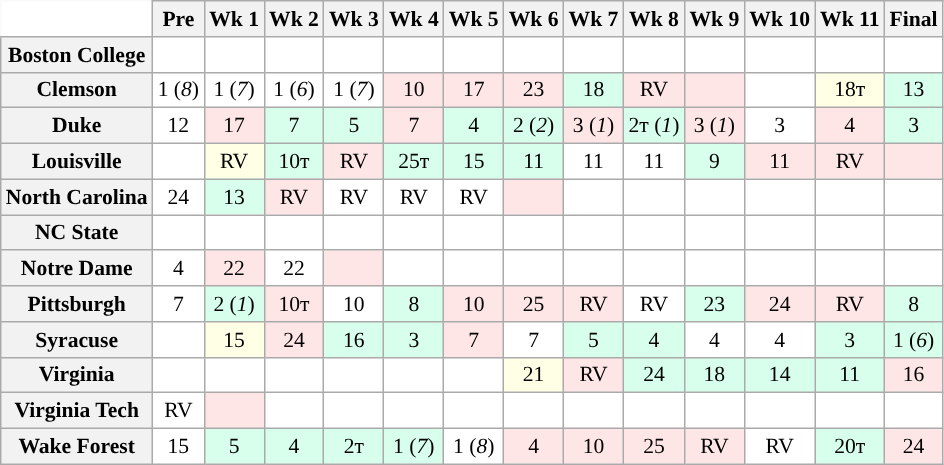<table class="wikitable" style="white-space:nowrap;font-size:90%;">
<tr>
<th colspan=1 style="background:white; border-top-style:hidden; border-left-style:hidden;"> </th>
<th>Pre <br></th>
<th>Wk 1 <br></th>
<th>Wk 2 <br></th>
<th>Wk 3 <br></th>
<th>Wk 4 <br></th>
<th>Wk 5 <br></th>
<th>Wk 6 <br></th>
<th>Wk 7 <br></th>
<th>Wk 8 <br></th>
<th>Wk 9 <br></th>
<th>Wk 10 <br></th>
<th>Wk 11 <br></th>
<th>Final <br></th>
</tr>
<tr style="text-align:center;">
<th>Boston College</th>
<td style="background:#FFF;"></td>
<td style="background:#FFF;"></td>
<td style="background:#FFF;"></td>
<td style="background:#FFF;"></td>
<td style="background:#FFF;"></td>
<td style="background:#FFF;"></td>
<td style="background:#FFF;"></td>
<td style="background:#FFF;"></td>
<td style="background:#FFF;"></td>
<td style="background:#FFF;"></td>
<td style="background:#FFF;"></td>
<td style="background:#FFF;"></td>
<td style="background:#FFF;"></td>
</tr>
<tr style="text-align:center;">
<th>Clemson</th>
<td style="background:#FFF;"> 1 (<em>8</em>)</td>
<td style="background:#FFF;"> 1 (<em>7</em>)</td>
<td style="background:#FFF;"> 1 (<em>6</em>)</td>
<td style="background:#FFF;"> 1 (<em>7</em>)</td>
<td style="background:#FFE6E6;"> 10</td>
<td style="background:#FFE6E6;"> 17</td>
<td style="background:#FFE6E6;"> 23</td>
<td style="background:#D8FFEB;"> 18</td>
<td style="background:#FFE6E6;"> RV</td>
<td style="background:#FFE6E6;"></td>
<td style="background:#FFF;"></td>
<td style="background:#FFFFE6;"> 18т</td>
<td style="background:#D8FFEB;"> 13</td>
</tr>
<tr style="text-align:center;">
<th>Duke</th>
<td style="background:#FFF;"> 12</td>
<td style="background:#FFE6E6;"> 17</td>
<td style="background:#D8FFEB;"> 7</td>
<td style="background:#D8FFEB;"> 5</td>
<td style="background:#FFE6E6;"> 7</td>
<td style="background:#D8FFEB;"> 4</td>
<td style="background:#D8FFEB;"> 2 (<em>2</em>)</td>
<td style="background:#FFE6E6;"> 3 (<em>1</em>)</td>
<td style="background:#D8FFEB;"> 2т (<em>1</em>)</td>
<td style="background:#FFE6E6;"> 3 (<em>1</em>)</td>
<td style="background:#FFF;"> 3</td>
<td style="background:#FFE6E6;"> 4</td>
<td style="background:#D8FFEB;"> 3</td>
</tr>
<tr style="text-align:center;">
<th>Louisville</th>
<td style="background:#FFF;"></td>
<td style="background:#FFFFE6;"> RV</td>
<td style="background:#D8FFEB;"> 10т</td>
<td style="background:#FFE6E6;"> RV</td>
<td style="background:#D8FFEB;"> 25т</td>
<td style="background:#D8FFEB;"> 15</td>
<td style="background:#D8FFEB;"> 11</td>
<td style="background:#FFF;"> 11</td>
<td style="background:#FFF;"> 11</td>
<td style="background:#D8FFEB;"> 9</td>
<td style="background:#FFE6E6;"> 11</td>
<td style="background:#FFE6E6;"> RV</td>
<td style="background:#FFE6E6;"></td>
</tr>
<tr style="text-align:center;">
<th>North Carolina</th>
<td style="background:#FFF;"> 24</td>
<td style="background:#D8FFEB;"> 13</td>
<td style="background:#FFE6E6;"> RV</td>
<td style="background:#FFF;"> RV</td>
<td style="background:#FFF;"> RV</td>
<td style="background:#FFF;"> RV</td>
<td style="background:#FFE6E6;"></td>
<td style="background:#FFF;"></td>
<td style="background:#FFF;"></td>
<td style="background:#FFF;"></td>
<td style="background:#FFF;"></td>
<td style="background:#FFF;"></td>
<td style="background:#FFF;"></td>
</tr>
<tr style="text-align:center;">
<th>NC State</th>
<td style="background:#FFF;"></td>
<td style="background:#FFF;"></td>
<td style="background:#FFF;"></td>
<td style="background:#FFF;"></td>
<td style="background:#FFF;"></td>
<td style="background:#FFF;"></td>
<td style="background:#FFF;"></td>
<td style="background:#FFF;"></td>
<td style="background:#FFF;"></td>
<td style="background:#FFF;"></td>
<td style="background:#FFF;"></td>
<td style="background:#FFF;"></td>
<td style="background:#FFF;"></td>
</tr>
<tr style="text-align:center;">
<th>Notre Dame</th>
<td style="background:#FFF;"> 4</td>
<td style="background:#FFE6E6;"> 22</td>
<td style="background:#FFF;"> 22</td>
<td style="background:#FFE6E6;"></td>
<td style="background:#FFF;"></td>
<td style="background:#FFF;"></td>
<td style="background:#FFF;"></td>
<td style="background:#FFF;"></td>
<td style="background:#FFF;"></td>
<td style="background:#FFF;"></td>
<td style="background:#FFF;"></td>
<td style="background:#FFF;"></td>
<td style="background:#FFF;"></td>
</tr>
<tr style="text-align:center;">
<th>Pittsburgh</th>
<td style="background:#FFF;"> 7</td>
<td style="background:#D8FFEB;"> 2 (<em>1</em>)</td>
<td style="background:#FFE6E6;"> 10т</td>
<td style="background:#FFF;"> 10</td>
<td style="background:#D8FFEB;"> 8</td>
<td style="background:#FFE6E6;"> 10</td>
<td style="background:#FFE6E6;"> 25</td>
<td style="background:#FFE6E6;"> RV</td>
<td style="background:#FFF;"> RV</td>
<td style="background:#D8FFEB;"> 23</td>
<td style="background:#FFE6E6;"> 24</td>
<td style="background:#FFE6E6;"> RV</td>
<td style="background:#D8FFEB;"> 8</td>
</tr>
<tr style="text-align:center;">
<th>Syracuse</th>
<td style="background:#FFF;"></td>
<td style="background:#FFFFE6;"> 15</td>
<td style="background:#FFE6E6;"> 24</td>
<td style="background:#D8FFEB;"> 16</td>
<td style="background:#D8FFEB;"> 3</td>
<td style="background:#FFE6E6;"> 7</td>
<td style="background:#FFF;"> 7</td>
<td style="background:#D8FFEB;"> 5</td>
<td style="background:#D8FFEB;"> 4</td>
<td style="background:#FFF;"> 4</td>
<td style="background:#FFF;"> 4</td>
<td style="background:#D8FFEB;"> 3</td>
<td style="background:#D8FFEB;"> 1 (<em>6</em>)</td>
</tr>
<tr style="text-align:center;">
<th>Virginia</th>
<td style="background:#FFF;"></td>
<td style="background:#FFF;"></td>
<td style="background:#FFF;"></td>
<td style="background:#FFF;"></td>
<td style="background:#FFF;"></td>
<td style="background:#FFF;"></td>
<td style="background:#FFFFE6;"> 21</td>
<td style="background:#FFE6E6;"> RV</td>
<td style="background:#D8FFEB;"> 24</td>
<td style="background:#D8FFEB;"> 18</td>
<td style="background:#D8FFEB;"> 14</td>
<td style="background:#D8FFEB;"> 11</td>
<td style="background:#FFE6E6;"> 16</td>
</tr>
<tr style="text-align:center;">
<th>Virginia Tech</th>
<td style="background:#FFF;"> RV</td>
<td style="background:#FFE6E6;"></td>
<td style="background:#FFF;"></td>
<td style="background:#FFF;"></td>
<td style="background:#FFF;"></td>
<td style="background:#FFF;"></td>
<td style="background:#FFF;"></td>
<td style="background:#FFF;"></td>
<td style="background:#FFF;"></td>
<td style="background:#FFF;"></td>
<td style="background:#FFF;"></td>
<td style="background:#FFF;"></td>
<td style="background:#FFF;"></td>
</tr>
<tr style="text-align:center;">
<th>Wake Forest</th>
<td style="background:#FFF;"> 15</td>
<td style="background:#D8FFEB;"> 5</td>
<td style="background:#D8FFEB;"> 4</td>
<td style="background:#D8FFEB;"> 2т</td>
<td style="background:#D8FFEB;"> 1 (<em>7</em>)</td>
<td style="background:#FFF;"> 1 (<em>8</em>)</td>
<td style="background:#FFE6E6;"> 4</td>
<td style="background:#FFE6E6;"> 10</td>
<td style="background:#FFE6E6;"> 25</td>
<td style="background:#FFE6E6;"> RV</td>
<td style="background:#FFF;"> RV</td>
<td style="background:#D8FFEB;"> 20т</td>
<td style="background:#FFE6E6;"> 24</td>
</tr>
</table>
